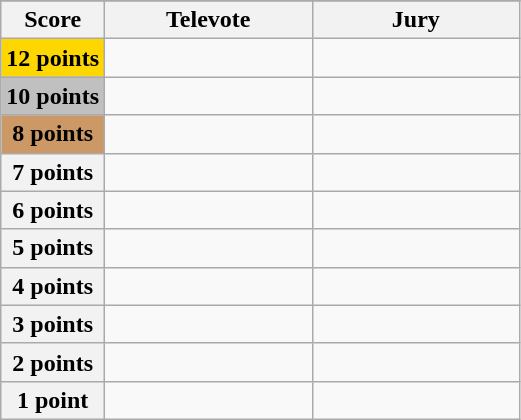<table class="wikitable">
<tr>
</tr>
<tr>
<th scope="col" width="20%">Score</th>
<th scope="col" width="40%">Televote</th>
<th scope="col" width="40%">Jury</th>
</tr>
<tr>
<th scope="row" style="background:gold">12 points</th>
<td></td>
<td></td>
</tr>
<tr>
<th scope="row" style="background:silver">10 points</th>
<td></td>
<td></td>
</tr>
<tr>
<th scope="row" style="background:#CC9966">8 points</th>
<td></td>
<td></td>
</tr>
<tr>
<th scope="row">7 points</th>
<td></td>
<td></td>
</tr>
<tr>
<th scope="row">6 points</th>
<td></td>
<td></td>
</tr>
<tr>
<th scope="row">5 points</th>
<td></td>
<td></td>
</tr>
<tr>
<th scope="row">4 points</th>
<td></td>
<td></td>
</tr>
<tr>
<th scope="row">3 points</th>
<td></td>
<td></td>
</tr>
<tr>
<th scope="row">2 points</th>
<td></td>
<td></td>
</tr>
<tr>
<th scope="row">1 point</th>
<td></td>
<td></td>
</tr>
</table>
